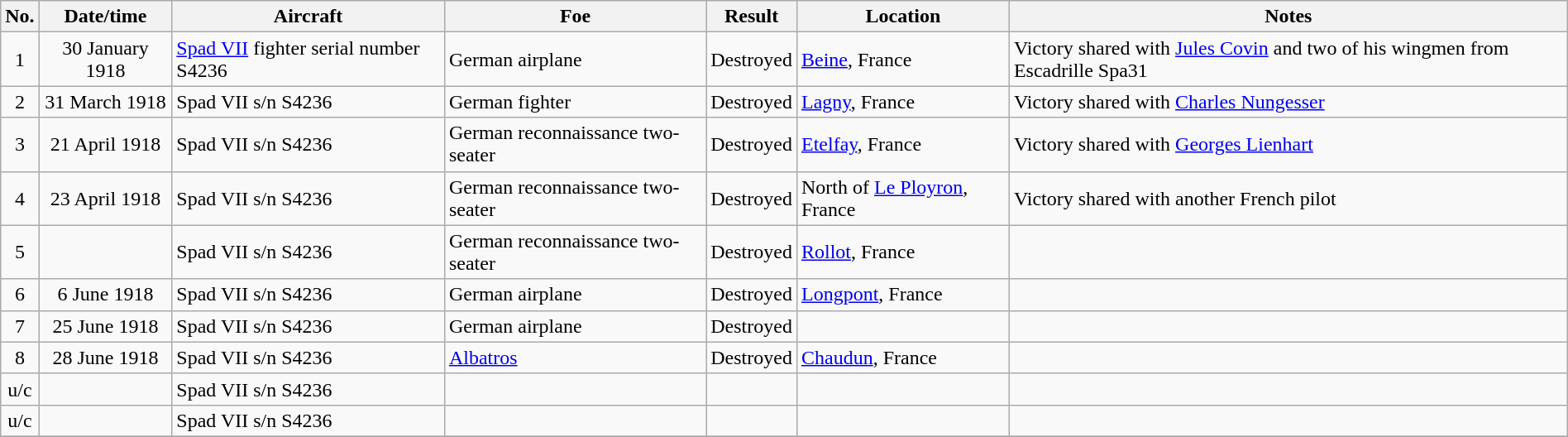<table class="wikitable" border="1" style="margin: 1em auto 1em auto">
<tr>
<th>No.</th>
<th>Date/time</th>
<th>Aircraft</th>
<th>Foe</th>
<th>Result</th>
<th>Location</th>
<th>Notes</th>
</tr>
<tr>
<td align="center">1</td>
<td align="center">30 January 1918</td>
<td><a href='#'>Spad VII</a> fighter serial number S4236</td>
<td>German airplane</td>
<td>Destroyed</td>
<td><a href='#'>Beine</a>, France</td>
<td>Victory shared with <a href='#'>Jules Covin</a> and two of his wingmen from Escadrille Spa31</td>
</tr>
<tr>
<td align="center">2</td>
<td align="center">31 March 1918</td>
<td>Spad VII s/n S4236</td>
<td>German fighter</td>
<td>Destroyed</td>
<td><a href='#'>Lagny</a>, France</td>
<td>Victory shared with <a href='#'>Charles Nungesser</a></td>
</tr>
<tr>
<td align="center">3</td>
<td align="center">21 April 1918</td>
<td>Spad VII s/n S4236</td>
<td>German reconnaissance two-seater</td>
<td>Destroyed</td>
<td><a href='#'>Etelfay</a>, France</td>
<td>Victory shared with <a href='#'>Georges Lienhart</a></td>
</tr>
<tr>
<td align="center">4</td>
<td align="center">23 April 1918</td>
<td>Spad VII s/n S4236</td>
<td>German reconnaissance two-seater</td>
<td>Destroyed</td>
<td>North of <a href='#'>Le Ployron</a>, France</td>
<td>Victory shared with another French pilot</td>
</tr>
<tr>
<td align="center">5</td>
<td align="center"></td>
<td>Spad VII s/n S4236</td>
<td>German reconnaissance two-seater</td>
<td>Destroyed</td>
<td><a href='#'>Rollot</a>, France</td>
<td></td>
</tr>
<tr>
<td align="center">6</td>
<td align="center">6 June 1918</td>
<td>Spad VII s/n S4236</td>
<td>German airplane</td>
<td>Destroyed</td>
<td><a href='#'>Longpont</a>, France</td>
<td></td>
</tr>
<tr>
<td align="center">7</td>
<td align="center">25 June 1918</td>
<td>Spad VII s/n S4236</td>
<td>German airplane</td>
<td>Destroyed</td>
<td></td>
<td></td>
</tr>
<tr>
<td align="center">8</td>
<td align="center">28 June 1918</td>
<td>Spad VII s/n S4236</td>
<td><a href='#'>Albatros</a></td>
<td>Destroyed</td>
<td><a href='#'>Chaudun</a>, France</td>
<td></td>
</tr>
<tr>
<td align="center">u/c</td>
<td align="center"></td>
<td>Spad VII s/n S4236</td>
<td></td>
<td></td>
<td></td>
<td></td>
</tr>
<tr>
<td align="center">u/c</td>
<td align="center"></td>
<td>Spad VII s/n S4236</td>
<td></td>
<td></td>
<td></td>
<td></td>
</tr>
<tr>
</tr>
</table>
